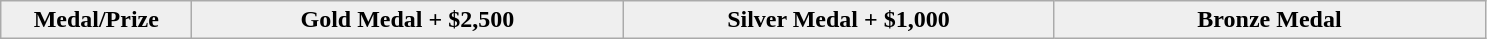<table class="wikitable" border="1" style="font-size:100%">
<tr align=center>
<th scope=col style="width:120px; background: #efefef;">Medal/Prize</th>
<th scope=col colspan=1 style="width:280px; background: #efefef;"> Gold Medal + $2,500</th>
<th scope=col colspan=1 style="width:280px; background: #efefef;"> Silver Medal + $1,000</th>
<th scope=col colspan=1 style="width:280px; background:#efefef;"> Bronze Medal</th>
</tr>
</table>
